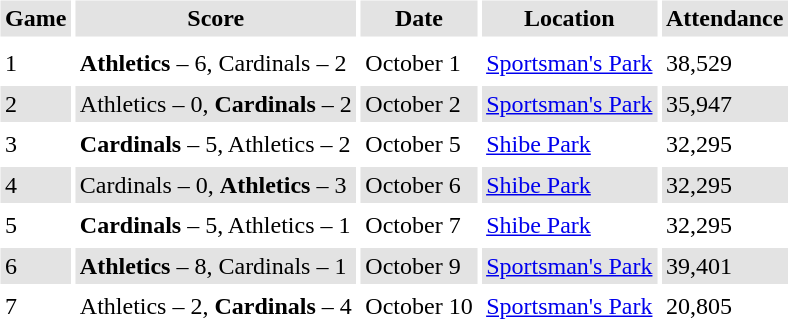<table border="0" cellspacing="3" cellpadding="3">
<tr style="background: #e3e3e3;">
<th>Game</th>
<th>Score</th>
<th>Date</th>
<th>Location</th>
<th>Attendance</th>
</tr>
<tr style="background: #e3e3e3;">
</tr>
<tr>
<td>1</td>
<td><strong>Athletics</strong> – 6, Cardinals – 2</td>
<td>October 1</td>
<td><a href='#'>Sportsman's Park</a></td>
<td>38,529</td>
</tr>
<tr style="background: #e3e3e3;">
<td>2</td>
<td>Athletics – 0, <strong>Cardinals</strong> – 2</td>
<td>October 2</td>
<td><a href='#'>Sportsman's Park</a></td>
<td>35,947</td>
</tr>
<tr>
<td>3</td>
<td><strong>Cardinals</strong> – 5, Athletics – 2</td>
<td>October 5</td>
<td><a href='#'>Shibe Park</a></td>
<td>32,295</td>
</tr>
<tr style="background: #e3e3e3;">
<td>4</td>
<td>Cardinals – 0, <strong>Athletics</strong> – 3</td>
<td>October 6</td>
<td><a href='#'>Shibe Park</a></td>
<td>32,295</td>
</tr>
<tr>
<td>5</td>
<td><strong>Cardinals</strong> – 5, Athletics – 1</td>
<td>October 7</td>
<td><a href='#'>Shibe Park</a></td>
<td>32,295</td>
</tr>
<tr style="background: #e3e3e3;">
<td>6</td>
<td><strong>Athletics</strong> – 8, Cardinals – 1</td>
<td>October 9</td>
<td><a href='#'>Sportsman's Park</a></td>
<td>39,401</td>
</tr>
<tr>
<td>7</td>
<td>Athletics – 2, <strong>Cardinals</strong> – 4</td>
<td>October 10</td>
<td><a href='#'>Sportsman's Park</a></td>
<td>20,805</td>
</tr>
<tr style="background: #e3e3e3;">
</tr>
</table>
